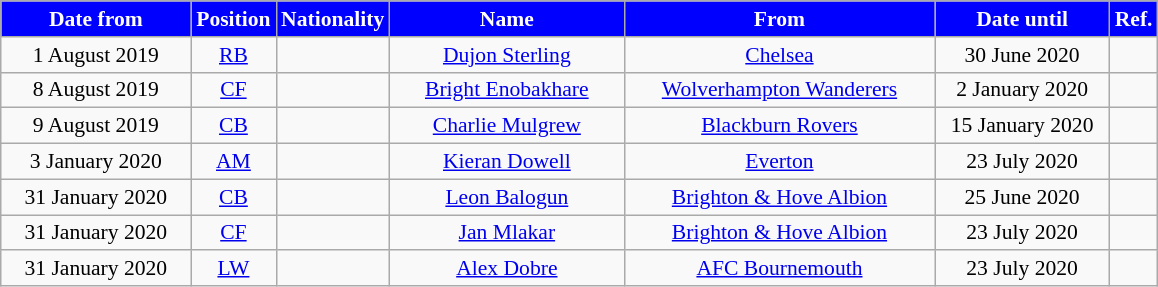<table class="wikitable" style="text-align:center; font-size:90%; ">
<tr>
<th style="background:#0000FF; color:#FFFFFF; width:120px;">Date from</th>
<th style="background:#0000FF; color:#FFFFFF; width:50px;">Position</th>
<th style="background:#0000FF; color:#FFFFFF; width:50px;">Nationality</th>
<th style="background:#0000FF; color:#FFFFFF; width:150px;">Name</th>
<th style="background:#0000FF; color:#FFFFFF; width:200px;">From</th>
<th style="background:#0000FF; color:#FFFFFF; width:110px;">Date until</th>
<th style="background:#0000FF; color:#FFFFFF; width:25px;">Ref.</th>
</tr>
<tr>
<td>1 August 2019</td>
<td><a href='#'>RB</a></td>
<td></td>
<td><a href='#'>Dujon Sterling</a></td>
<td> <a href='#'>Chelsea</a></td>
<td>30 June 2020</td>
<td></td>
</tr>
<tr>
<td>8 August 2019</td>
<td><a href='#'>CF</a></td>
<td></td>
<td><a href='#'>Bright Enobakhare</a></td>
<td> <a href='#'>Wolverhampton Wanderers</a></td>
<td>2 January 2020</td>
<td></td>
</tr>
<tr>
<td>9 August 2019</td>
<td><a href='#'>CB</a></td>
<td></td>
<td><a href='#'>Charlie Mulgrew</a></td>
<td> <a href='#'>Blackburn Rovers</a></td>
<td>15 January 2020</td>
<td></td>
</tr>
<tr>
<td>3 January 2020</td>
<td><a href='#'>AM</a></td>
<td></td>
<td><a href='#'>Kieran Dowell</a></td>
<td> <a href='#'>Everton</a></td>
<td>23 July 2020</td>
<td></td>
</tr>
<tr>
<td>31 January 2020</td>
<td><a href='#'>CB</a></td>
<td></td>
<td><a href='#'>Leon Balogun</a></td>
<td> <a href='#'>Brighton & Hove Albion</a></td>
<td>25 June 2020</td>
<td></td>
</tr>
<tr>
<td>31 January 2020</td>
<td><a href='#'>CF</a></td>
<td></td>
<td><a href='#'>Jan Mlakar</a></td>
<td> <a href='#'>Brighton & Hove Albion</a></td>
<td>23 July 2020</td>
<td></td>
</tr>
<tr>
<td>31 January 2020</td>
<td><a href='#'>LW</a></td>
<td></td>
<td><a href='#'>Alex Dobre</a></td>
<td> <a href='#'>AFC Bournemouth</a></td>
<td>23 July 2020</td>
<td></td>
</tr>
</table>
